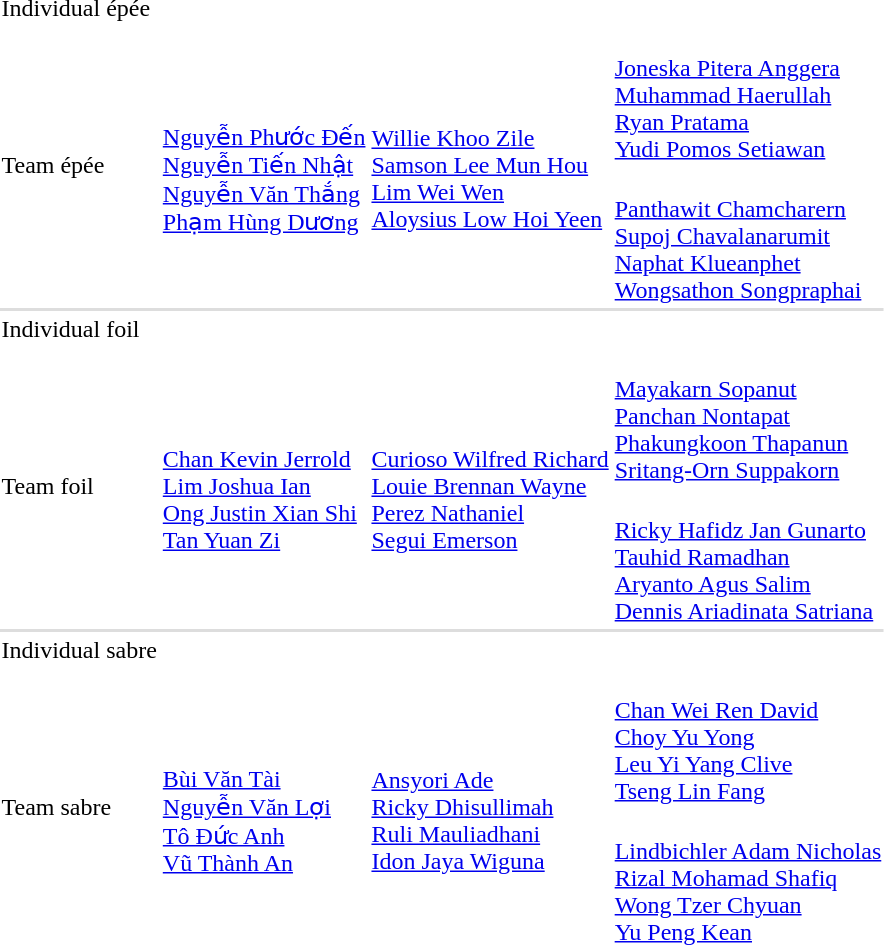<table>
<tr>
<td rowspan=2>Individual épée<br></td>
<td rowspan=2></td>
<td rowspan=2></td>
<td></td>
</tr>
<tr>
<td></td>
</tr>
<tr>
<td rowspan=2>Team épée<br></td>
<td rowspan=2><br><a href='#'>Nguyễn Phước Đến</a><br><a href='#'>Nguyễn Tiến Nhật</a><br><a href='#'>Nguyễn Văn Thắng</a><br><a href='#'>Phạm Hùng Dương</a></td>
<td rowspan=2><br><a href='#'>Willie Khoo Zile</a><br><a href='#'>Samson Lee Mun Hou</a><br><a href='#'>Lim Wei Wen</a><br><a href='#'>Aloysius Low Hoi Yeen</a></td>
<td><br><a href='#'>Joneska Pitera Anggera</a><br><a href='#'>Muhammad Haerullah</a><br><a href='#'>Ryan Pratama</a><br><a href='#'>Yudi Pomos Setiawan</a></td>
</tr>
<tr>
<td><br><a href='#'>Panthawit Chamcharern</a><br><a href='#'>Supoj Chavalanarumit</a><br><a href='#'>Naphat Klueanphet</a><br><a href='#'>Wongsathon Songpraphai</a></td>
</tr>
<tr>
<td colspan="7" style="background:#dddddd;"></td>
</tr>
<tr>
<td rowspan=2>Individual foil<br></td>
<td rowspan=2></td>
<td rowspan=2></td>
<td></td>
</tr>
<tr>
<td></td>
</tr>
<tr>
<td rowspan=2>Team foil<br></td>
<td rowspan=2><br><a href='#'>Chan Kevin Jerrold</a><br><a href='#'>Lim Joshua Ian</a><br><a href='#'>Ong Justin Xian Shi</a><br><a href='#'>Tan Yuan Zi</a></td>
<td rowspan=2><br><a href='#'>Curioso Wilfred Richard</a><br><a href='#'>Louie Brennan Wayne</a><br><a href='#'>Perez Nathaniel</a><br><a href='#'>Segui Emerson</a></td>
<td><br><a href='#'>Mayakarn Sopanut</a><br><a href='#'>Panchan Nontapat</a><br><a href='#'>Phakungkoon Thapanun</a><br><a href='#'>Sritang-Orn Suppakorn</a></td>
</tr>
<tr>
<td><br><a href='#'>Ricky Hafidz Jan Gunarto</a><br><a href='#'>Tauhid Ramadhan</a><br><a href='#'>Aryanto Agus Salim</a><br><a href='#'>Dennis Ariadinata Satriana</a></td>
</tr>
<tr>
<td colspan="7" style="background:#dddddd;"></td>
</tr>
<tr>
<td rowspan=2>Individual sabre<br></td>
<td rowspan=2></td>
<td rowspan=2></td>
<td></td>
</tr>
<tr>
<td></td>
</tr>
<tr>
<td rowspan=2>Team sabre<br></td>
<td rowspan=2><br><a href='#'>Bùi Văn Tài</a><br><a href='#'>Nguyễn Văn Lợi</a><br><a href='#'>Tô Đức Anh</a><br><a href='#'>Vũ Thành An</a></td>
<td rowspan=2><br><a href='#'>Ansyori Ade</a><br><a href='#'>Ricky Dhisullimah</a><br><a href='#'>Ruli Mauliadhani</a><br><a href='#'>Idon Jaya Wiguna</a></td>
<td><br><a href='#'>Chan Wei Ren David</a><br><a href='#'>Choy Yu Yong</a><br><a href='#'>Leu Yi Yang Clive</a><br><a href='#'>Tseng Lin Fang</a></td>
</tr>
<tr>
<td><br><a href='#'>Lindbichler Adam Nicholas</a><br><a href='#'>Rizal Mohamad Shafiq</a><br><a href='#'>Wong Tzer Chyuan</a><br><a href='#'>Yu Peng Kean</a></td>
</tr>
</table>
